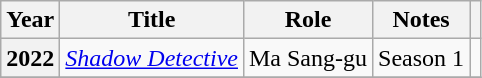<table class="wikitable sortable plainrowheaders">
<tr>
<th scope="col">Year</th>
<th scope="col">Title</th>
<th scope="col">Role</th>
<th scope="col" class="unsortable">Notes</th>
<th scope="col" class="unsortable"></th>
</tr>
<tr>
<th scope="row">2022</th>
<td><em><a href='#'>Shadow Detective</a></em></td>
<td>Ma Sang-gu</td>
<td>Season 1</td>
<td></td>
</tr>
<tr>
</tr>
</table>
